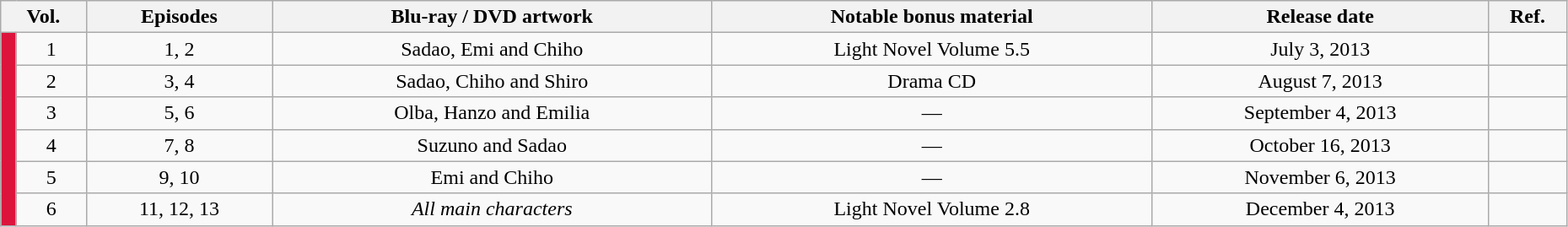<table class="wikitable" style="text-align: center; width: 98%;">
<tr>
<th colspan="2">Vol.</th>
<th>Episodes</th>
<th>Blu-ray / DVD artwork</th>
<th>Notable bonus material</th>
<th>Release date</th>
<th width="5%">Ref.</th>
</tr>
<tr>
<td rowspan="10" width="1%" style="background: Crimson;"></td>
<td>1</td>
<td>1, 2</td>
<td>Sadao, Emi and Chiho</td>
<td>Light Novel Volume 5.5</td>
<td>July 3, 2013</td>
<td></td>
</tr>
<tr>
<td>2</td>
<td>3, 4</td>
<td>Sadao, Chiho and Shiro</td>
<td>Drama CD</td>
<td>August 7, 2013</td>
<td></td>
</tr>
<tr>
<td>3</td>
<td>5, 6</td>
<td>Olba, Hanzo and Emilia</td>
<td>—</td>
<td>September 4, 2013</td>
<td></td>
</tr>
<tr>
<td>4</td>
<td>7, 8</td>
<td>Suzuno and Sadao</td>
<td>—</td>
<td>October 16, 2013</td>
<td></td>
</tr>
<tr>
<td>5</td>
<td>9, 10</td>
<td>Emi and Chiho</td>
<td>—</td>
<td>November 6, 2013</td>
<td></td>
</tr>
<tr>
<td>6</td>
<td>11, 12, 13</td>
<td><em>All main characters</em></td>
<td>Light Novel Volume 2.8</td>
<td>December 4, 2013</td>
<td></td>
</tr>
</table>
